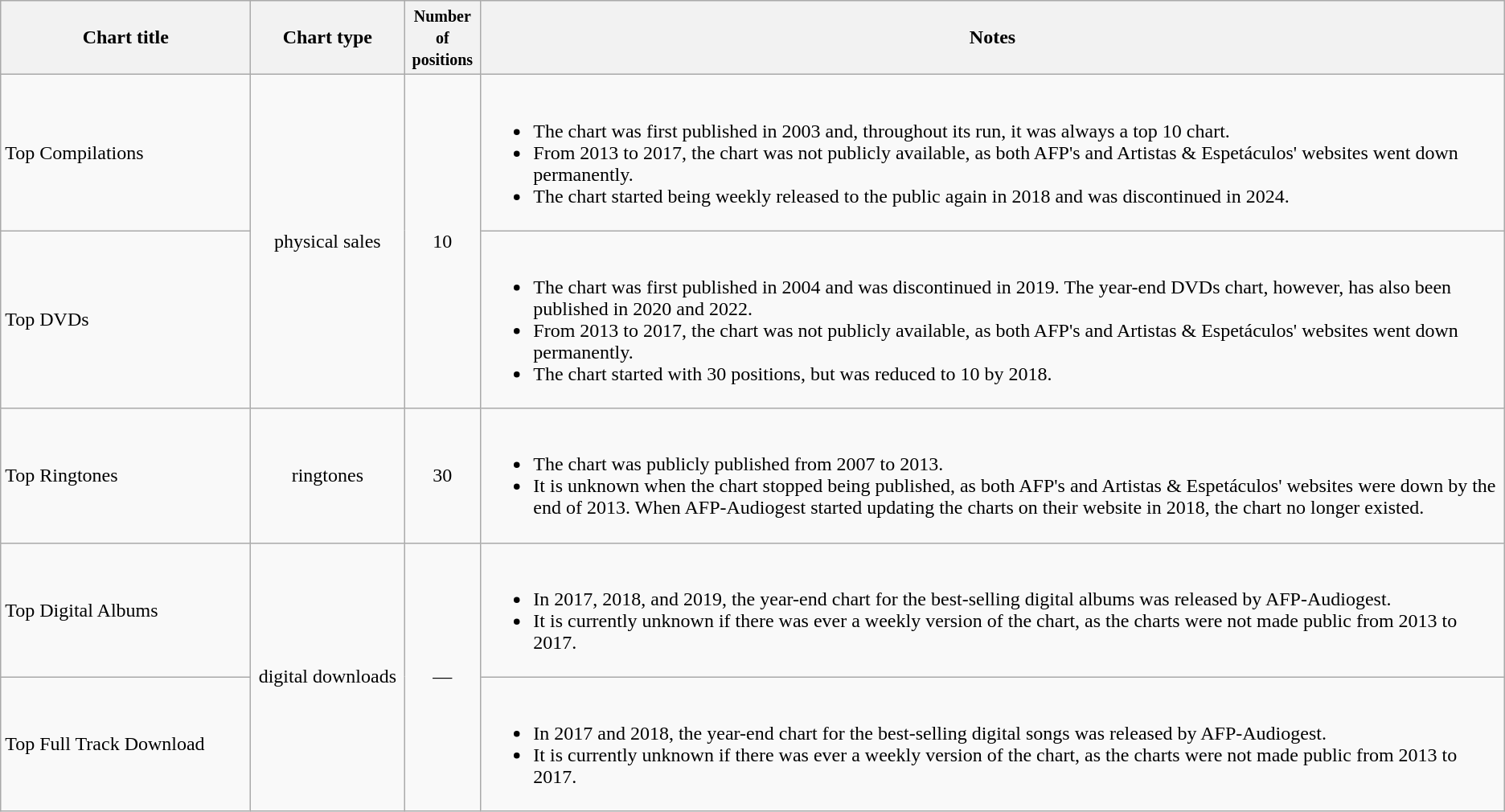<table class="wikitable sortable">
<tr>
<th width=200>Chart title</th>
<th width=120>Chart type</th>
<th><small>Number of<br>positions</small></th>
<th class="unsortable">Notes</th>
</tr>
<tr>
<td>Top Compilations</td>
<td style="text-align:center;" rowspan="2">physical sales</td>
<td align=center rowspan="2">10</td>
<td><br><ul><li>The chart was first published in 2003 and, throughout its run, it was always a top 10 chart.</li><li>From 2013 to 2017, the chart was not publicly available, as both AFP's and Artistas & Espetáculos' websites went down permanently.</li><li>The chart started being weekly released to the public again in 2018 and was discontinued in 2024.</li></ul></td>
</tr>
<tr>
<td>Top DVDs</td>
<td><br><ul><li>The chart was first published in 2004 and was discontinued in 2019. The year-end DVDs chart, however, has also been published in 2020 and 2022.</li><li>From 2013 to 2017, the chart was not publicly available, as both AFP's and Artistas & Espetáculos' websites went down permanently.</li><li>The chart started with 30 positions, but was reduced to 10 by 2018.</li></ul></td>
</tr>
<tr>
<td>Top Ringtones</td>
<td style="text-align:center;">ringtones</td>
<td align=center>30</td>
<td><br><ul><li>The chart was publicly published from 2007 to 2013.</li><li>It is unknown when the chart stopped being published, as both AFP's and Artistas & Espetáculos' websites were down by the end of 2013. When AFP-Audiogest started updating the charts on their website in 2018, the chart no longer existed.</li></ul></td>
</tr>
<tr>
<td>Top Digital Albums</td>
<td style="text-align:center;" rowspan="2">digital downloads</td>
<td align=center rowspan="2">—</td>
<td><br><ul><li>In 2017, 2018, and 2019, the year-end chart for the best-selling digital albums was released by AFP-Audiogest.</li><li>It is currently unknown if there was ever a weekly version of the chart, as the charts were not made public from 2013 to 2017.</li></ul></td>
</tr>
<tr>
<td>Top Full Track Download</td>
<td><br><ul><li>In 2017 and 2018, the year-end chart for the best-selling digital songs was released by AFP-Audiogest.</li><li>It is currently unknown if there was ever a weekly version of the chart, as the charts were not made public from 2013 to 2017.</li></ul></td>
</tr>
</table>
